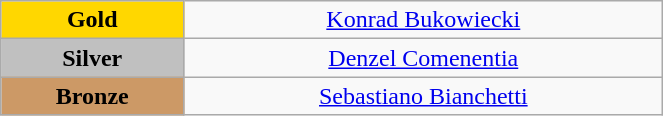<table class="wikitable" style="text-align:center; " width="35%">
<tr>
<td bgcolor="gold"><strong>Gold</strong></td>
<td><a href='#'>Konrad Bukowiecki</a><br>  <small><em></em></small></td>
</tr>
<tr>
<td bgcolor="silver"><strong>Silver</strong></td>
<td><a href='#'>Denzel Comenentia</a><br>  <small><em></em></small></td>
</tr>
<tr>
<td bgcolor="CC9966"><strong>Bronze</strong></td>
<td><a href='#'>Sebastiano Bianchetti</a><br>  <small><em></em></small></td>
</tr>
</table>
